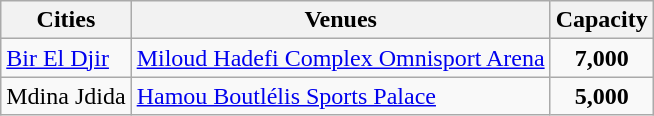<table class="wikitable">
<tr>
<th>Cities</th>
<th>Venues</th>
<th>Capacity</th>
</tr>
<tr>
<td><a href='#'>Bir El Djir</a> </td>
<td><a href='#'>Miloud Hadefi Complex Omnisport Arena</a></td>
<td align=center><strong>7,000</strong></td>
</tr>
<tr>
<td>Mdina Jdida </td>
<td><a href='#'>Hamou Boutlélis Sports Palace</a></td>
<td align=center><strong>5,000</strong></td>
</tr>
</table>
